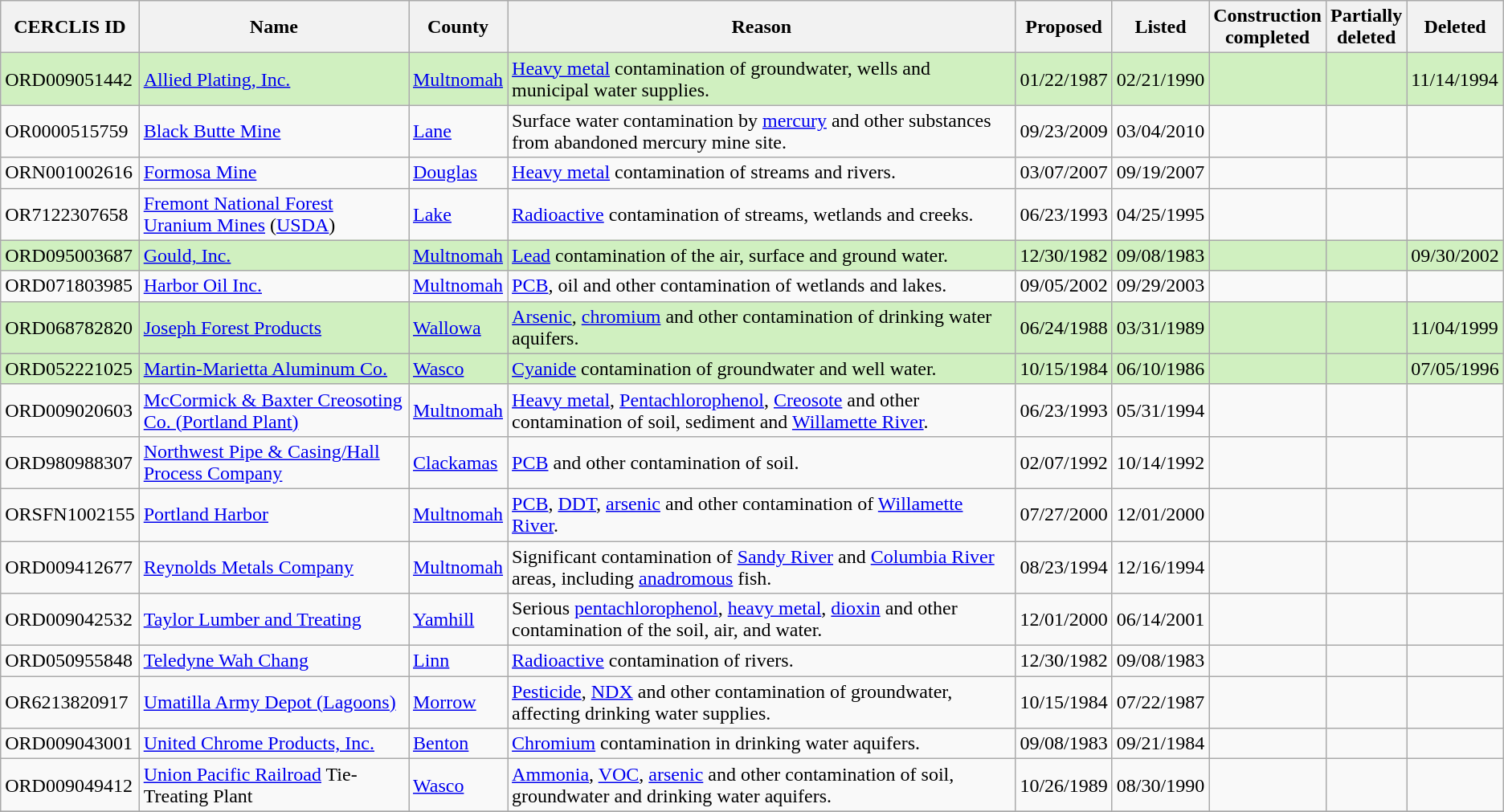<table class="wikitable sortable">
<tr>
<th>CERCLIS ID</th>
<th>Name</th>
<th>County</th>
<th>Reason</th>
<th>Proposed</th>
<th>Listed</th>
<th>Construction<br>completed</th>
<th>Partially<br>deleted</th>
<th>Deleted</th>
</tr>
<tr style="background:#d0f0c0">
<td>ORD009051442</td>
<td><a href='#'>Allied Plating, Inc.</a></td>
<td><a href='#'>Multnomah</a></td>
<td><a href='#'>Heavy metal</a> contamination of groundwater, wells and municipal water supplies.</td>
<td>01/22/1987</td>
<td>02/21/1990</td>
<td></td>
<td></td>
<td>11/14/1994</td>
</tr>
<tr>
<td>OR0000515759</td>
<td><a href='#'>Black Butte Mine</a></td>
<td><a href='#'>Lane</a></td>
<td>Surface water contamination by <a href='#'>mercury</a> and other substances from abandoned mercury mine site.</td>
<td>09/23/2009</td>
<td>03/04/2010</td>
<td></td>
<td></td>
<td></td>
</tr>
<tr>
<td>ORN001002616</td>
<td><a href='#'>Formosa Mine</a></td>
<td><a href='#'>Douglas</a></td>
<td><a href='#'>Heavy metal</a> contamination of streams and rivers.</td>
<td>03/07/2007</td>
<td>09/19/2007</td>
<td></td>
<td></td>
<td></td>
</tr>
<tr>
<td>OR7122307658</td>
<td><a href='#'>Fremont National Forest Uranium Mines</a> (<a href='#'>USDA</a>)</td>
<td><a href='#'>Lake</a></td>
<td><a href='#'>Radioactive</a> contamination of streams, wetlands and creeks.</td>
<td>06/23/1993</td>
<td>04/25/1995</td>
<td></td>
<td></td>
<td></td>
</tr>
<tr style="background:#d0f0c0">
<td>ORD095003687</td>
<td><a href='#'>Gould, Inc.</a></td>
<td><a href='#'>Multnomah</a></td>
<td><a href='#'>Lead</a> contamination of the air, surface and ground water.</td>
<td>12/30/1982</td>
<td>09/08/1983</td>
<td></td>
<td></td>
<td>09/30/2002</td>
</tr>
<tr>
<td>ORD071803985</td>
<td><a href='#'>Harbor Oil Inc.</a></td>
<td><a href='#'>Multnomah</a></td>
<td><a href='#'>PCB</a>, oil and other contamination of wetlands and lakes.</td>
<td>09/05/2002</td>
<td>09/29/2003</td>
<td></td>
<td></td>
<td></td>
</tr>
<tr style="background:#d0f0c0">
<td>ORD068782820</td>
<td><a href='#'>Joseph Forest Products</a></td>
<td><a href='#'>Wallowa</a></td>
<td><a href='#'>Arsenic</a>, <a href='#'>chromium</a> and other contamination of drinking water aquifers.</td>
<td>06/24/1988</td>
<td>03/31/1989</td>
<td></td>
<td></td>
<td>11/04/1999</td>
</tr>
<tr style="background:#d0f0c0">
<td>ORD052221025</td>
<td><a href='#'>Martin-Marietta Aluminum Co.</a></td>
<td><a href='#'>Wasco</a></td>
<td><a href='#'>Cyanide</a> contamination of groundwater and well water.</td>
<td>10/15/1984</td>
<td>06/10/1986</td>
<td></td>
<td></td>
<td>07/05/1996</td>
</tr>
<tr>
<td>ORD009020603</td>
<td><a href='#'>McCormick & Baxter Creosoting Co. (Portland Plant)</a></td>
<td><a href='#'>Multnomah</a></td>
<td><a href='#'>Heavy metal</a>, <a href='#'>Pentachlorophenol</a>, <a href='#'>Creosote</a> and other contamination of soil, sediment and <a href='#'>Willamette River</a>.</td>
<td>06/23/1993</td>
<td>05/31/1994</td>
<td></td>
<td></td>
<td></td>
</tr>
<tr>
<td>ORD980988307</td>
<td><a href='#'>Northwest Pipe & Casing/Hall Process Company</a></td>
<td><a href='#'>Clackamas</a></td>
<td><a href='#'>PCB</a> and other contamination of soil.</td>
<td>02/07/1992</td>
<td>10/14/1992</td>
<td></td>
<td></td>
<td></td>
</tr>
<tr>
<td>ORSFN1002155</td>
<td><a href='#'>Portland Harbor</a></td>
<td><a href='#'>Multnomah</a></td>
<td><a href='#'>PCB</a>, <a href='#'>DDT</a>, <a href='#'>arsenic</a> and other contamination of <a href='#'>Willamette River</a>.</td>
<td>07/27/2000</td>
<td>12/01/2000</td>
<td></td>
<td></td>
<td></td>
</tr>
<tr>
<td>ORD009412677</td>
<td><a href='#'>Reynolds Metals Company</a></td>
<td><a href='#'>Multnomah</a></td>
<td>Significant contamination of <a href='#'>Sandy River</a> and <a href='#'>Columbia River</a> areas, including <a href='#'>anadromous</a> fish.</td>
<td>08/23/1994</td>
<td>12/16/1994</td>
<td></td>
<td></td>
<td></td>
</tr>
<tr>
<td>ORD009042532</td>
<td><a href='#'>Taylor Lumber and Treating</a></td>
<td><a href='#'>Yamhill</a></td>
<td>Serious <a href='#'>pentachlorophenol</a>, <a href='#'>heavy metal</a>, <a href='#'>dioxin</a> and other contamination of the soil, air, and water.</td>
<td>12/01/2000</td>
<td>06/14/2001</td>
<td></td>
<td></td>
<td></td>
</tr>
<tr>
<td>ORD050955848</td>
<td><a href='#'>Teledyne Wah Chang</a></td>
<td><a href='#'>Linn</a></td>
<td><a href='#'>Radioactive</a> contamination of rivers.</td>
<td>12/30/1982</td>
<td>09/08/1983</td>
<td></td>
<td></td>
<td></td>
</tr>
<tr>
<td>OR6213820917</td>
<td><a href='#'>Umatilla Army Depot (Lagoons)</a></td>
<td><a href='#'>Morrow</a></td>
<td><a href='#'>Pesticide</a>, <a href='#'>NDX</a> and other contamination of groundwater, affecting drinking water supplies.</td>
<td>10/15/1984</td>
<td>07/22/1987</td>
<td></td>
<td></td>
<td></td>
</tr>
<tr>
<td>ORD009043001</td>
<td><a href='#'>United Chrome Products, Inc.</a></td>
<td><a href='#'>Benton</a></td>
<td><a href='#'>Chromium</a> contamination in drinking water aquifers.</td>
<td>09/08/1983</td>
<td>09/21/1984</td>
<td></td>
<td></td>
<td></td>
</tr>
<tr>
<td>ORD009049412</td>
<td><a href='#'>Union Pacific Railroad</a> Tie-Treating Plant</td>
<td><a href='#'>Wasco</a></td>
<td><a href='#'>Ammonia</a>, <a href='#'>VOC</a>, <a href='#'>arsenic</a> and other contamination of soil, groundwater and drinking water aquifers.</td>
<td>10/26/1989</td>
<td>08/30/1990</td>
<td></td>
<td></td>
<td></td>
</tr>
<tr>
</tr>
</table>
